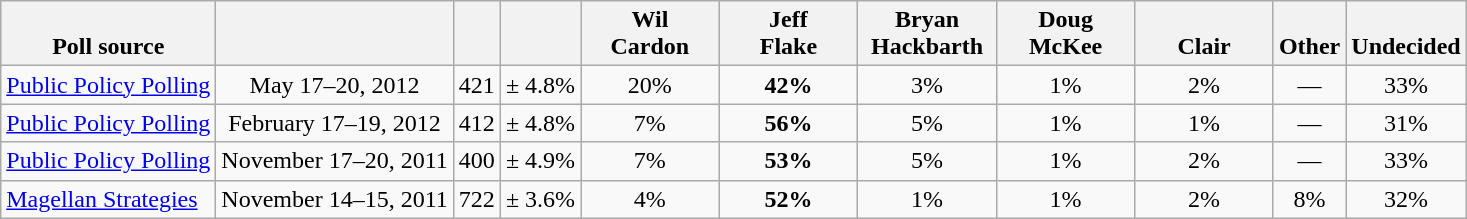<table class="wikitable" style="text-align:center">
<tr valign= bottom>
<th>Poll source</th>
<th></th>
<th></th>
<th></th>
<th style="width:85px;">Wil<br>Cardon</th>
<th style="width:85px;">Jeff<br>Flake</th>
<th style="width:85px;">Bryan<br>Hackbarth</th>
<th style="width:85px;">Doug<br>McKee</th>
<th style="width:85px;">Clair<br></th>
<th>Other</th>
<th>Undecided</th>
</tr>
<tr>
<td align=left><a href='#'>Public Policy Polling</a></td>
<td>May 17–20, 2012</td>
<td>421</td>
<td>± 4.8%</td>
<td>20%</td>
<td><strong>42%</strong></td>
<td>3%</td>
<td>1%</td>
<td>2%</td>
<td>—</td>
<td>33%</td>
</tr>
<tr>
<td align=left><a href='#'>Public Policy Polling</a></td>
<td>February 17–19, 2012</td>
<td>412</td>
<td>± 4.8%</td>
<td>7%</td>
<td><strong>56%</strong></td>
<td>5%</td>
<td>1%</td>
<td>1%</td>
<td>—</td>
<td>31%</td>
</tr>
<tr>
<td align=left><a href='#'>Public Policy Polling</a></td>
<td>November 17–20, 2011</td>
<td>400</td>
<td>± 4.9%</td>
<td>7%</td>
<td><strong>53%</strong></td>
<td>5%</td>
<td>1%</td>
<td>2%</td>
<td>—</td>
<td>33%</td>
</tr>
<tr>
<td align=left><a href='#'>Magellan Strategies</a></td>
<td>November 14–15, 2011</td>
<td>722</td>
<td>± 3.6%</td>
<td>4%</td>
<td><strong>52%</strong></td>
<td>1%</td>
<td>1%</td>
<td>2%</td>
<td>8%</td>
<td>32%</td>
</tr>
</table>
